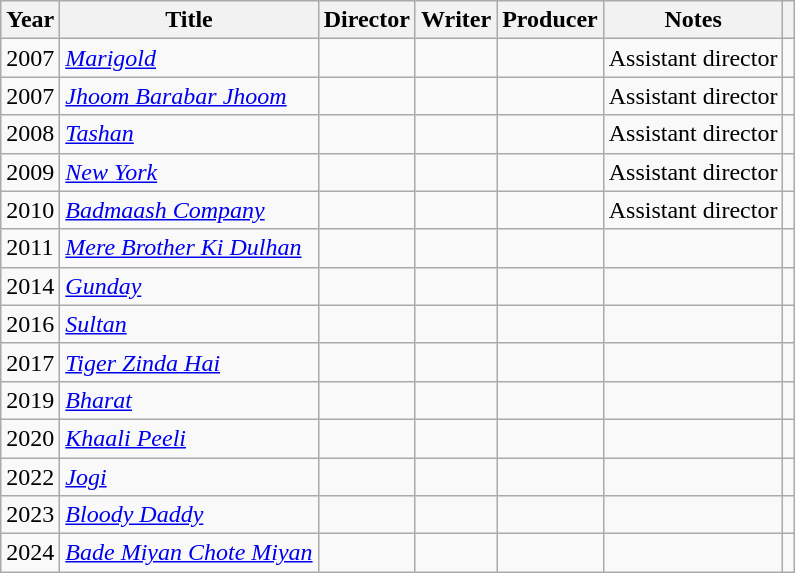<table class="wikitable sortable">
<tr>
<th scope="col">Year</th>
<th scope="col">Title</th>
<th scope="col">Director</th>
<th scope="col">Writer</th>
<th scope="col">Producer</th>
<th class="unsortable" scope="col">Notes</th>
<th class="unsortable" scope="col"></th>
</tr>
<tr>
<td>2007</td>
<td><em><a href='#'>Marigold</a></em></td>
<td></td>
<td></td>
<td></td>
<td>Assistant director</td>
<td style="text-align: center;"></td>
</tr>
<tr>
<td>2007</td>
<td><em><a href='#'>Jhoom Barabar Jhoom</a></em></td>
<td></td>
<td></td>
<td></td>
<td>Assistant director</td>
<td style="text-align: center;"></td>
</tr>
<tr>
<td>2008</td>
<td><em><a href='#'>Tashan</a></em></td>
<td></td>
<td></td>
<td></td>
<td>Assistant director</td>
<td style="text-align: center;"></td>
</tr>
<tr>
<td>2009</td>
<td><em><a href='#'>New York</a></em></td>
<td></td>
<td></td>
<td></td>
<td>Assistant director</td>
<td style="text-align: center;"></td>
</tr>
<tr>
<td>2010</td>
<td><em><a href='#'>Badmaash Company</a></em></td>
<td></td>
<td></td>
<td></td>
<td>Assistant director</td>
<td style="text-align: center;"></td>
</tr>
<tr>
<td>2011</td>
<td><em><a href='#'>Mere Brother Ki Dulhan</a></em></td>
<td></td>
<td></td>
<td></td>
<td></td>
<td style="text-align: center;"></td>
</tr>
<tr>
<td>2014</td>
<td><em><a href='#'>Gunday</a></em></td>
<td></td>
<td></td>
<td></td>
<td></td>
<td style="text-align: center;"></td>
</tr>
<tr>
<td>2016</td>
<td><em><a href='#'>Sultan</a></em></td>
<td></td>
<td></td>
<td></td>
<td></td>
<td style="text-align: center;"></td>
</tr>
<tr>
<td>2017</td>
<td><em><a href='#'>Tiger Zinda Hai</a></em></td>
<td></td>
<td></td>
<td></td>
<td></td>
<td style="text-align: center;"></td>
</tr>
<tr>
<td>2019</td>
<td><em><a href='#'>Bharat</a></em></td>
<td></td>
<td></td>
<td></td>
<td></td>
<td style="text-align: center;"></td>
</tr>
<tr>
<td>2020</td>
<td><em><a href='#'>Khaali Peeli</a></em></td>
<td></td>
<td></td>
<td></td>
<td></td>
<td style="text-align: center;"></td>
</tr>
<tr>
<td>2022</td>
<td><em><a href='#'>Jogi</a></em></td>
<td></td>
<td></td>
<td></td>
<td></td>
<td style="text-align: center;"></td>
</tr>
<tr>
<td>2023</td>
<td><em><a href='#'>Bloody Daddy</a></em></td>
<td></td>
<td></td>
<td></td>
<td></td>
<td style="text-align: center;"></td>
</tr>
<tr>
<td>2024</td>
<td><em><a href='#'>Bade Miyan Chote Miyan</a> </em></td>
<td></td>
<td></td>
<td></td>
<td></td>
<td style="text-align: center;"></td>
</tr>
</table>
